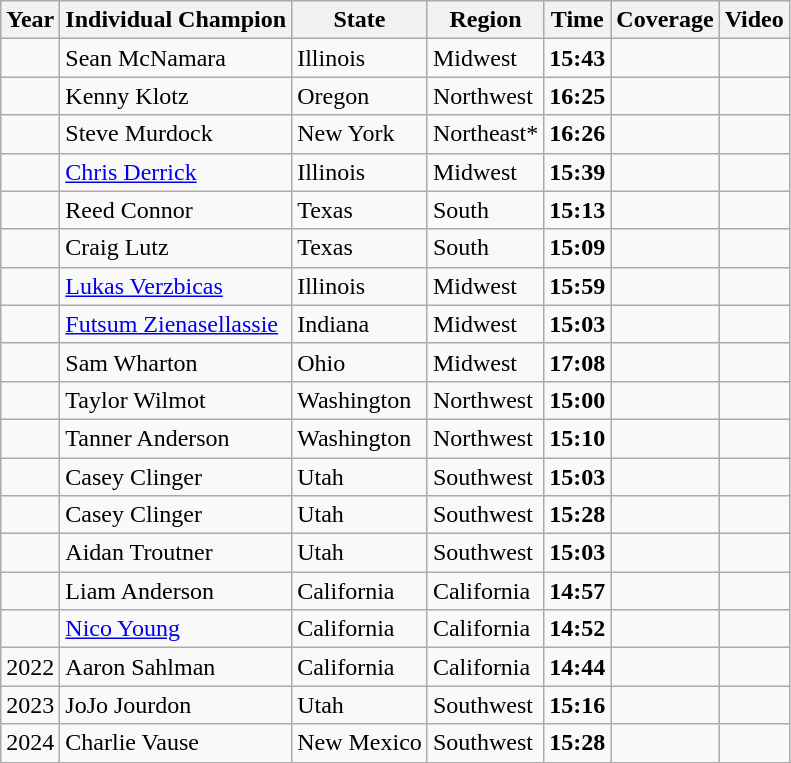<table class="wikitable">
<tr>
<th>Year</th>
<th>Individual Champion</th>
<th>State</th>
<th>Region</th>
<th>Time</th>
<th>Coverage</th>
<th>Video</th>
</tr>
<tr>
<td></td>
<td>Sean McNamara</td>
<td>Illinois</td>
<td>Midwest</td>
<td><strong>15:43</strong></td>
<td></td>
<td></td>
</tr>
<tr>
<td></td>
<td>Kenny Klotz</td>
<td>Oregon</td>
<td>Northwest</td>
<td><strong>16:25</strong></td>
<td></td>
<td></td>
</tr>
<tr>
<td></td>
<td>Steve Murdock</td>
<td>New York</td>
<td>Northeast*</td>
<td><strong>16:26</strong></td>
<td></td>
<td></td>
</tr>
<tr>
<td></td>
<td><a href='#'>Chris Derrick</a></td>
<td>Illinois</td>
<td>Midwest</td>
<td><strong>15:39</strong></td>
<td></td>
<td></td>
</tr>
<tr>
<td></td>
<td>Reed Connor</td>
<td>Texas</td>
<td>South</td>
<td><strong>15:13</strong></td>
<td></td>
<td></td>
</tr>
<tr>
<td></td>
<td>Craig Lutz</td>
<td>Texas</td>
<td>South</td>
<td><strong>15:09</strong></td>
<td></td>
<td></td>
</tr>
<tr>
<td></td>
<td><a href='#'>Lukas Verzbicas</a></td>
<td>Illinois</td>
<td>Midwest</td>
<td><strong>15:59</strong></td>
<td></td>
<td></td>
</tr>
<tr>
<td></td>
<td><a href='#'>Futsum Zienasellassie</a></td>
<td>Indiana</td>
<td>Midwest</td>
<td><strong>15:03</strong></td>
<td></td>
<td></td>
</tr>
<tr>
<td></td>
<td>Sam Wharton</td>
<td>Ohio</td>
<td>Midwest</td>
<td><strong>17:08</strong></td>
<td></td>
<td></td>
</tr>
<tr>
<td></td>
<td>Taylor Wilmot</td>
<td>Washington</td>
<td>Northwest</td>
<td><strong>15:00</strong></td>
<td></td>
<td></td>
</tr>
<tr>
<td></td>
<td>Tanner Anderson</td>
<td>Washington</td>
<td>Northwest</td>
<td><strong>15:10</strong></td>
<td></td>
<td></td>
</tr>
<tr>
<td></td>
<td>Casey Clinger</td>
<td>Utah</td>
<td>Southwest</td>
<td><strong>15:03</strong></td>
<td></td>
<td></td>
</tr>
<tr>
<td></td>
<td>Casey Clinger</td>
<td>Utah</td>
<td>Southwest</td>
<td><strong>15:28</strong></td>
<td></td>
<td></td>
</tr>
<tr>
<td></td>
<td>Aidan Troutner</td>
<td>Utah</td>
<td>Southwest</td>
<td><strong>15:03</strong></td>
<td></td>
<td></td>
</tr>
<tr>
<td></td>
<td>Liam Anderson</td>
<td>California</td>
<td>California</td>
<td><strong>14:57</strong></td>
<td></td>
<td></td>
</tr>
<tr>
<td></td>
<td><a href='#'>Nico Young</a></td>
<td>California</td>
<td>California</td>
<td><strong>14:52</strong></td>
<td></td>
<td></td>
</tr>
<tr>
<td>2022</td>
<td>Aaron Sahlman</td>
<td>California</td>
<td>California</td>
<td><strong>14:44</strong></td>
<td></td>
<td></td>
</tr>
<tr>
<td>2023</td>
<td>JoJo Jourdon</td>
<td>Utah</td>
<td>Southwest</td>
<td><strong>15:16</strong></td>
<td></td>
<td></td>
</tr>
<tr>
<td>2024</td>
<td>Charlie Vause</td>
<td>New Mexico</td>
<td>Southwest</td>
<td><strong>15:28</strong></td>
<td></td>
<td></td>
</tr>
</table>
